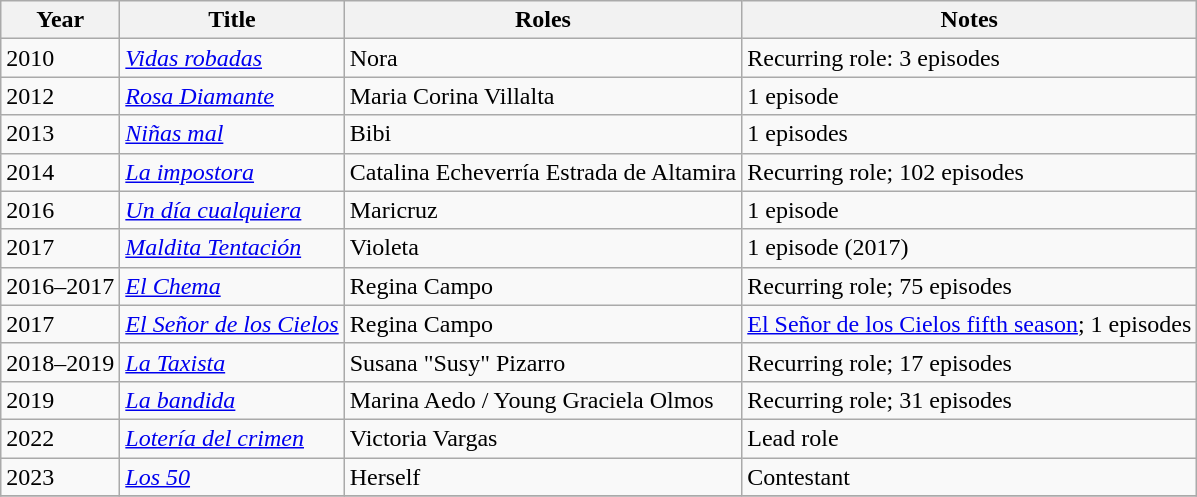<table class="wikitable sortable">
<tr>
<th>Year</th>
<th>Title</th>
<th>Roles</th>
<th>Notes</th>
</tr>
<tr>
<td>2010</td>
<td><em><a href='#'>Vidas robadas</a></em></td>
<td>Nora</td>
<td>Recurring role: 3 episodes</td>
</tr>
<tr>
<td>2012</td>
<td><em><a href='#'>Rosa Diamante</a></em></td>
<td>Maria Corina Villalta</td>
<td>1 episode</td>
</tr>
<tr>
<td>2013</td>
<td><em><a href='#'>Niñas mal</a></em></td>
<td>Bibi</td>
<td>1 episodes</td>
</tr>
<tr>
<td>2014</td>
<td><em><a href='#'>La impostora</a></em></td>
<td>Catalina Echeverría Estrada de Altamira</td>
<td>Recurring role; 102 episodes</td>
</tr>
<tr>
<td>2016</td>
<td><em><a href='#'>Un día cualquiera</a></em></td>
<td>Maricruz</td>
<td>1 episode</td>
</tr>
<tr>
<td>2017</td>
<td><em><a href='#'>Maldita Tentación</a></em></td>
<td>Violeta</td>
<td>1 episode (2017)</td>
</tr>
<tr>
<td>2016–2017</td>
<td><em><a href='#'>El Chema</a></em></td>
<td>Regina Campo</td>
<td>Recurring role; 75 episodes</td>
</tr>
<tr>
<td>2017</td>
<td><em><a href='#'>El Señor de  los Cielos</a></em></td>
<td>Regina Campo</td>
<td><a href='#'>El Señor de los Cielos fifth season</a>; 1 episodes</td>
</tr>
<tr>
<td>2018–2019</td>
<td><em><a href='#'>La Taxista</a></em></td>
<td>Susana "Susy" Pizarro</td>
<td>Recurring role; 17 episodes</td>
</tr>
<tr>
<td>2019</td>
<td><em><a href='#'>La bandida</a></em></td>
<td>Marina Aedo / Young Graciela Olmos</td>
<td>Recurring role; 31 episodes</td>
</tr>
<tr>
<td>2022</td>
<td><em><a href='#'>Lotería del crimen</a></em></td>
<td>Victoria Vargas</td>
<td>Lead role</td>
</tr>
<tr>
<td>2023</td>
<td><em><a href='#'>Los 50</a></em></td>
<td>Herself</td>
<td>Contestant</td>
</tr>
<tr>
</tr>
</table>
